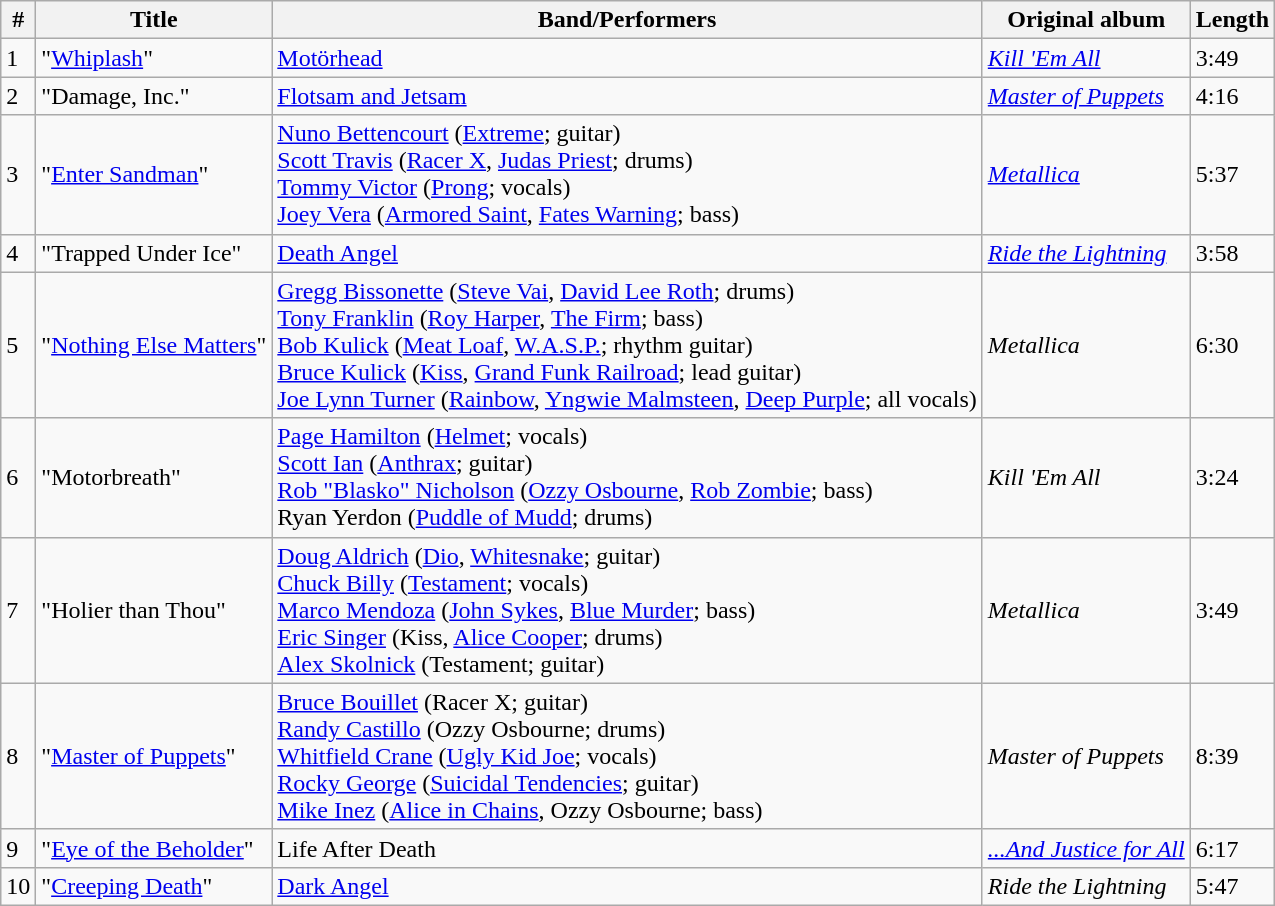<table class="wikitable">
<tr>
<th>#</th>
<th>Title</th>
<th>Band/Performers</th>
<th>Original album</th>
<th>Length</th>
</tr>
<tr>
<td>1</td>
<td>"<a href='#'>Whiplash</a>"</td>
<td><a href='#'>Motörhead</a></td>
<td><em><a href='#'>Kill 'Em All</a></em></td>
<td>3:49</td>
</tr>
<tr>
<td>2</td>
<td>"Damage, Inc."</td>
<td><a href='#'>Flotsam and Jetsam</a></td>
<td><em><a href='#'>Master of Puppets</a></em></td>
<td>4:16</td>
</tr>
<tr>
<td>3</td>
<td>"<a href='#'>Enter Sandman</a>"</td>
<td><a href='#'>Nuno Bettencourt</a> (<a href='#'>Extreme</a>; guitar)<br><a href='#'>Scott Travis</a> (<a href='#'>Racer X</a>, <a href='#'>Judas Priest</a>; drums)<br><a href='#'>Tommy Victor</a> (<a href='#'>Prong</a>; vocals)<br><a href='#'>Joey Vera</a> (<a href='#'>Armored Saint</a>, <a href='#'>Fates Warning</a>; bass)</td>
<td><em><a href='#'>Metallica</a></em></td>
<td>5:37</td>
</tr>
<tr>
<td>4</td>
<td>"Trapped Under Ice"</td>
<td><a href='#'>Death Angel</a></td>
<td><em><a href='#'>Ride the Lightning</a></em></td>
<td>3:58</td>
</tr>
<tr>
<td>5</td>
<td>"<a href='#'>Nothing Else Matters</a>"</td>
<td><a href='#'>Gregg Bissonette</a> (<a href='#'>Steve Vai</a>, <a href='#'>David Lee Roth</a>; drums)<br><a href='#'>Tony Franklin</a> (<a href='#'>Roy Harper</a>, <a href='#'>The Firm</a>; bass)<br><a href='#'>Bob Kulick</a> (<a href='#'>Meat Loaf</a>, <a href='#'>W.A.S.P.</a>; rhythm guitar)<br><a href='#'>Bruce Kulick</a> (<a href='#'>Kiss</a>, <a href='#'>Grand Funk Railroad</a>; lead guitar)<br><a href='#'>Joe Lynn Turner</a> (<a href='#'>Rainbow</a>, <a href='#'>Yngwie Malmsteen</a>, <a href='#'>Deep Purple</a>; all vocals)</td>
<td><em>Metallica</em></td>
<td>6:30</td>
</tr>
<tr>
<td>6</td>
<td>"Motorbreath"</td>
<td><a href='#'>Page Hamilton</a> (<a href='#'>Helmet</a>; vocals)<br><a href='#'>Scott Ian</a> (<a href='#'>Anthrax</a>; guitar)<br><a href='#'>Rob "Blasko" Nicholson</a> (<a href='#'>Ozzy Osbourne</a>, <a href='#'>Rob Zombie</a>; bass)<br>Ryan Yerdon (<a href='#'>Puddle of Mudd</a>; drums)</td>
<td><em>Kill 'Em All</em></td>
<td>3:24</td>
</tr>
<tr>
<td>7</td>
<td>"Holier than Thou"</td>
<td><a href='#'>Doug Aldrich</a> (<a href='#'>Dio</a>, <a href='#'>Whitesnake</a>; guitar)<br><a href='#'>Chuck Billy</a> (<a href='#'>Testament</a>; vocals)<br><a href='#'>Marco Mendoza</a> (<a href='#'>John Sykes</a>, <a href='#'>Blue Murder</a>; bass)<br><a href='#'>Eric Singer</a> (Kiss, <a href='#'>Alice Cooper</a>; drums)<br><a href='#'>Alex Skolnick</a> (Testament; guitar)</td>
<td><em>Metallica</em></td>
<td>3:49</td>
</tr>
<tr>
<td>8</td>
<td>"<a href='#'>Master of Puppets</a>"</td>
<td><a href='#'>Bruce Bouillet</a> (Racer X; guitar)<br><a href='#'>Randy Castillo</a> (Ozzy Osbourne; drums)<br><a href='#'>Whitfield Crane</a> (<a href='#'>Ugly Kid Joe</a>; vocals)<br><a href='#'>Rocky George</a> (<a href='#'>Suicidal Tendencies</a>; guitar)<br><a href='#'>Mike Inez</a> (<a href='#'>Alice in Chains</a>, Ozzy Osbourne; bass)</td>
<td><em>Master of Puppets</em></td>
<td>8:39</td>
</tr>
<tr>
<td>9</td>
<td>"<a href='#'>Eye of the Beholder</a>"</td>
<td>Life After Death</td>
<td><em><a href='#'>...And Justice for All</a></em></td>
<td>6:17</td>
</tr>
<tr>
<td>10</td>
<td>"<a href='#'>Creeping Death</a>"</td>
<td><a href='#'>Dark Angel</a></td>
<td><em>Ride the Lightning</em></td>
<td>5:47</td>
</tr>
</table>
